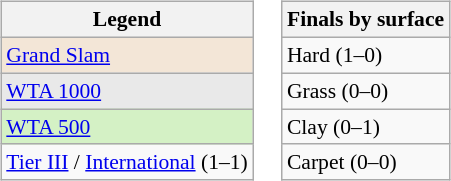<table>
<tr valign=top>
<td><br><table class=wikitable style="font-size:90%">
<tr>
<th>Legend</th>
</tr>
<tr>
<td style="background:#f3e6d7;"><a href='#'>Grand Slam</a></td>
</tr>
<tr>
<td style="background:#e9e9e9;"><a href='#'>WTA 1000</a></td>
</tr>
<tr>
<td style="background:#d4f1c5;"><a href='#'>WTA 500</a></td>
</tr>
<tr>
<td><a href='#'>Tier III</a> / <a href='#'>International</a> (1–1)</td>
</tr>
</table>
</td>
<td><br><table class=wikitable style="font-size:90%">
<tr>
<th>Finals by surface</th>
</tr>
<tr>
<td>Hard (1–0)</td>
</tr>
<tr>
<td>Grass (0–0)</td>
</tr>
<tr>
<td>Clay (0–1)</td>
</tr>
<tr>
<td>Carpet (0–0)</td>
</tr>
</table>
</td>
</tr>
</table>
